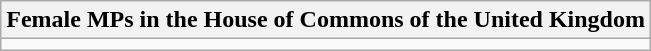<table class="wikitable">
<tr>
<th>Female MPs in the House of Commons of the United Kingdom</th>
</tr>
<tr>
<td></td>
</tr>
</table>
